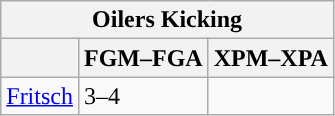<table class="wikitable">
<tr>
<th colspan="3">Oilers Kicking</th>
</tr>
<tr>
<th></th>
<th>FGM–FGA</th>
<th>XPM–XPA</th>
</tr>
<tr>
<td><a href='#'>Fritsch</a></td>
<td>3–4</td>
<td></td>
</tr>
</table>
